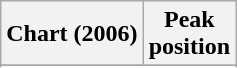<table class="wikitable sortable plainrowheaders" style="text-align:center">
<tr>
<th scope="col">Chart (2006)</th>
<th scope="col">Peak<br>position</th>
</tr>
<tr>
</tr>
<tr>
</tr>
<tr>
</tr>
</table>
